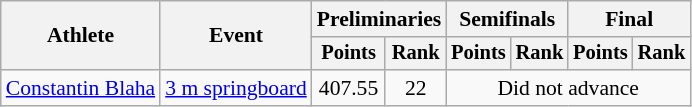<table class=wikitable style="font-size:90%">
<tr>
<th rowspan="2">Athlete</th>
<th rowspan="2">Event</th>
<th colspan="2">Preliminaries</th>
<th colspan="2">Semifinals</th>
<th colspan="2">Final</th>
</tr>
<tr style="font-size:95%">
<th>Points</th>
<th>Rank</th>
<th>Points</th>
<th>Rank</th>
<th>Points</th>
<th>Rank</th>
</tr>
<tr align=center>
<td align=left><a href='#'>Constantin Blaha</a></td>
<td align=left><a href='#'>3 m springboard</a></td>
<td>407.55</td>
<td>22</td>
<td colspan=4>Did not advance</td>
</tr>
</table>
